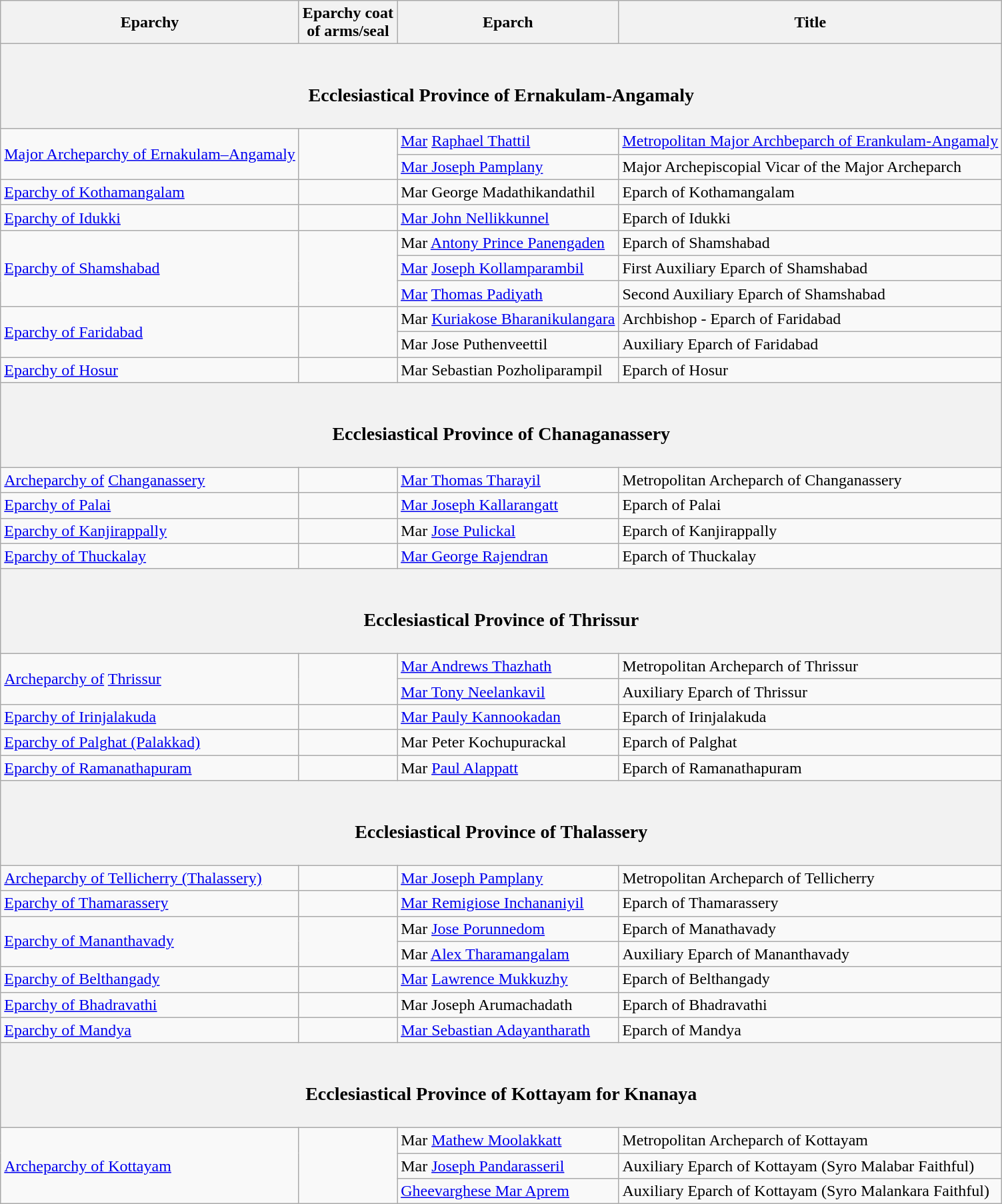<table class="wikitable sortable">
<tr>
<th>Eparchy</th>
<th class="unsortable">Eparchy coat<br>of arms/seal</th>
<th>Eparch</th>
<th>Title</th>
</tr>
<tr>
<th colspan="4"><br><h3>Ecclesiastical Province of Ernakulam-Angamaly</h3></th>
</tr>
<tr>
<td rowspan="2"><a href='#'>Major Archeparchy of Ernakulam–Angamaly</a></td>
<td rowspan="2"></td>
<td><a href='#'>Mar</a> <a href='#'>Raphael Thattil</a></td>
<td><a href='#'>Metropolitan Major Archbeparch of Erankulam-Angamaly</a></td>
</tr>
<tr>
<td><a href='#'>Mar Joseph Pamplany</a></td>
<td>Major Archepiscopial Vicar of the Major Archeparch</td>
</tr>
<tr>
<td><a href='#'>Eparchy of Kothamangalam</a></td>
<td></td>
<td>Mar George Madathikandathil</td>
<td>Eparch of Kothamangalam</td>
</tr>
<tr>
<td><a href='#'>Eparchy of Idukki</a></td>
<td></td>
<td><a href='#'>Mar John Nellikkunnel</a></td>
<td>Eparch of Idukki</td>
</tr>
<tr>
<td rowspan="3"><a href='#'>Eparchy of Shamshabad</a></td>
<td rowspan="3"></td>
<td>Mar <a href='#'>Antony Prince Panengaden</a></td>
<td>Eparch of Shamshabad</td>
</tr>
<tr>
<td><a href='#'>Mar</a> <a href='#'>Joseph Kollamparambil</a></td>
<td>First Auxiliary Eparch of Shamshabad</td>
</tr>
<tr>
<td><a href='#'>Mar</a> <a href='#'>Thomas Padiyath</a></td>
<td>Second Auxiliary Eparch of Shamshabad</td>
</tr>
<tr>
<td rowspan="2"><a href='#'>Eparchy of Faridabad</a></td>
<td rowspan="2"></td>
<td>Mar <a href='#'>Kuriakose Bharanikulangara</a></td>
<td>Archbishop - Eparch of Faridabad</td>
</tr>
<tr>
<td>Mar Jose Puthenveettil</td>
<td>Auxiliary Eparch of Faridabad</td>
</tr>
<tr>
<td><a href='#'>Eparchy of Hosur</a></td>
<td></td>
<td>Mar Sebastian Pozholiparampil</td>
<td>Eparch of Hosur</td>
</tr>
<tr>
<th colspan="4"><br><h3>Ecclesiastical Province of Chanaganassery</h3></th>
</tr>
<tr>
<td><a href='#'>Archeparchy of</a> <a href='#'>Changanassery</a></td>
<td></td>
<td><a href='#'>Mar Thomas Tharayil</a></td>
<td>Metropolitan Archeparch of Changanassery</td>
</tr>
<tr>
<td><a href='#'>Eparchy of Palai</a></td>
<td></td>
<td><a href='#'>Mar Joseph Kallarangatt</a></td>
<td>Eparch of Palai</td>
</tr>
<tr>
<td><a href='#'>Eparchy of Kanjirappally</a></td>
<td></td>
<td>Mar <a href='#'>Jose Pulickal</a></td>
<td>Eparch of Kanjirappally</td>
</tr>
<tr>
<td><a href='#'>Eparchy of Thuckalay</a></td>
<td></td>
<td><a href='#'>Mar George Rajendran</a></td>
<td>Eparch of Thuckalay</td>
</tr>
<tr>
<th colspan="4"><br><h3>Ecclesiastical Province of Thrissur</h3></th>
</tr>
<tr>
<td rowspan="2"><a href='#'>Archeparchy of</a> <a href='#'>Thrissur</a></td>
<td rowspan="2"></td>
<td><a href='#'>Mar Andrews Thazhath</a></td>
<td>Metropolitan Archeparch of Thrissur</td>
</tr>
<tr>
<td><a href='#'>Mar Tony Neelankavil</a></td>
<td>Auxiliary Eparch of Thrissur</td>
</tr>
<tr>
<td><a href='#'>Eparchy of Irinjalakuda</a></td>
<td></td>
<td><a href='#'>Mar Pauly Kannookadan</a></td>
<td>Eparch of Irinjalakuda</td>
</tr>
<tr>
<td><a href='#'>Eparchy of Palghat (Palakkad)</a></td>
<td></td>
<td>Mar Peter Kochupurackal</td>
<td>Eparch of Palghat</td>
</tr>
<tr>
<td><a href='#'>Eparchy of Ramanathapuram</a></td>
<td></td>
<td>Mar <a href='#'>Paul Alappatt</a></td>
<td>Eparch of Ramanathapuram</td>
</tr>
<tr>
<th colspan="4"><br><h3>Ecclesiastical Province of Thalassery</h3></th>
</tr>
<tr>
<td><a href='#'>Archeparchy of Tellicherry (Thalassery)</a></td>
<td></td>
<td><a href='#'>Mar Joseph Pamplany</a></td>
<td>Metropolitan Archeparch of Tellicherry</td>
</tr>
<tr>
<td><a href='#'>Eparchy of Thamarassery</a></td>
<td></td>
<td><a href='#'>Mar Remigiose Inchananiyil</a></td>
<td>Eparch of Thamarassery</td>
</tr>
<tr>
<td rowspan="2"><a href='#'>Eparchy of Mananthavady</a></td>
<td rowspan="2"></td>
<td>Mar <a href='#'>Jose Porunnedom</a></td>
<td>Eparch of Manathavady</td>
</tr>
<tr>
<td>Mar <a href='#'>Alex Tharamangalam</a></td>
<td>Auxiliary Eparch of Mananthavady</td>
</tr>
<tr>
<td><a href='#'>Eparchy of Belthangady</a></td>
<td></td>
<td><a href='#'>Mar</a> <a href='#'>Lawrence Mukkuzhy</a></td>
<td>Eparch of Belthangady</td>
</tr>
<tr>
<td><a href='#'>Eparchy of Bhadravathi</a></td>
<td></td>
<td>Mar Joseph Arumachadath</td>
<td>Eparch of Bhadravathi</td>
</tr>
<tr>
<td><a href='#'>Eparchy of Mandya</a></td>
<td></td>
<td><a href='#'>Mar Sebastian Adayantharath</a></td>
<td>Eparch of Mandya</td>
</tr>
<tr>
<th colspan="4"><br><h3>Ecclesiastical Province of Kottayam for Knanaya</h3></th>
</tr>
<tr>
<td rowspan="3"><a href='#'>Archeparchy of Kottayam</a></td>
<td rowspan="3"></td>
<td>Mar <a href='#'>Mathew Moolakkatt</a></td>
<td>Metropolitan Archeparch of Kottayam</td>
</tr>
<tr>
<td>Mar <a href='#'>Joseph Pandarasseril</a></td>
<td>Auxiliary Eparch of Kottayam (Syro Malabar Faithful)</td>
</tr>
<tr>
<td><a href='#'>Gheevarghese Mar Aprem</a></td>
<td>Auxiliary Eparch of Kottayam (Syro Malankara Faithful)</td>
</tr>
</table>
